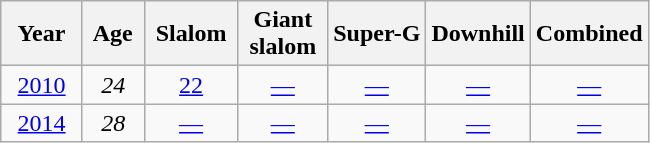<table class=wikitable style="text-align:center">
<tr>
<th>  Year  </th>
<th> Age </th>
<th> Slalom </th>
<th> Giant <br> slalom </th>
<th>Super-G</th>
<th>Downhill</th>
<th>Combined</th>
</tr>
<tr>
<td><a href='#'>2010</a></td>
<td><em>24</em></td>
<td><a href='#'>22</a></td>
<td><a href='#'>—</a></td>
<td><a href='#'>—</a></td>
<td><a href='#'>—</a></td>
<td><a href='#'>—</a></td>
</tr>
<tr>
<td><a href='#'>2014</a></td>
<td><em>28</em></td>
<td><a href='#'>—</a></td>
<td><a href='#'>—</a></td>
<td><a href='#'>—</a></td>
<td><a href='#'>—</a></td>
<td><a href='#'>—</a></td>
</tr>
</table>
